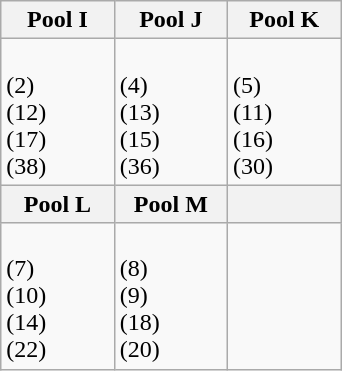<table class="wikitable">
<tr>
<th width=25%>Pool I</th>
<th width=25%>Pool J</th>
<th width=25%>Pool K</th>
</tr>
<tr>
<td><br> (2)<br>
 (12)<br>
 (17)<br>
 (38)</td>
<td><br> (4)<br>
 (13)<br>
 (15)<br>
 (36)</td>
<td><br> (5)<br>
 (11)<br>
 (16)<br>
 (30)</td>
</tr>
<tr>
<th>Pool L</th>
<th>Pool M</th>
<th></th>
</tr>
<tr>
<td><br> (7)<br>
 (10)<br>
 (14)<br>
 (22)</td>
<td><br> (8)<br>
 (9)<br>
 (18)<br>
 (20)</td>
<td></td>
</tr>
</table>
